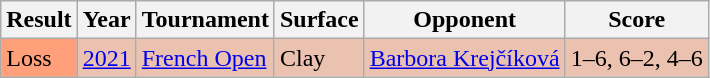<table class="sortable wikitable">
<tr>
<th>Result</th>
<th>Year</th>
<th>Tournament</th>
<th>Surface</th>
<th>Opponent</th>
<th class="unsortable">Score</th>
</tr>
<tr bgcolor=EBC2AF>
<td bgcolor=FFA07A>Loss</td>
<td><a href='#'>2021</a></td>
<td><a href='#'>French Open</a></td>
<td>Clay</td>
<td> <a href='#'>Barbora Krejčíková</a></td>
<td>1–6, 6–2, 4–6</td>
</tr>
</table>
